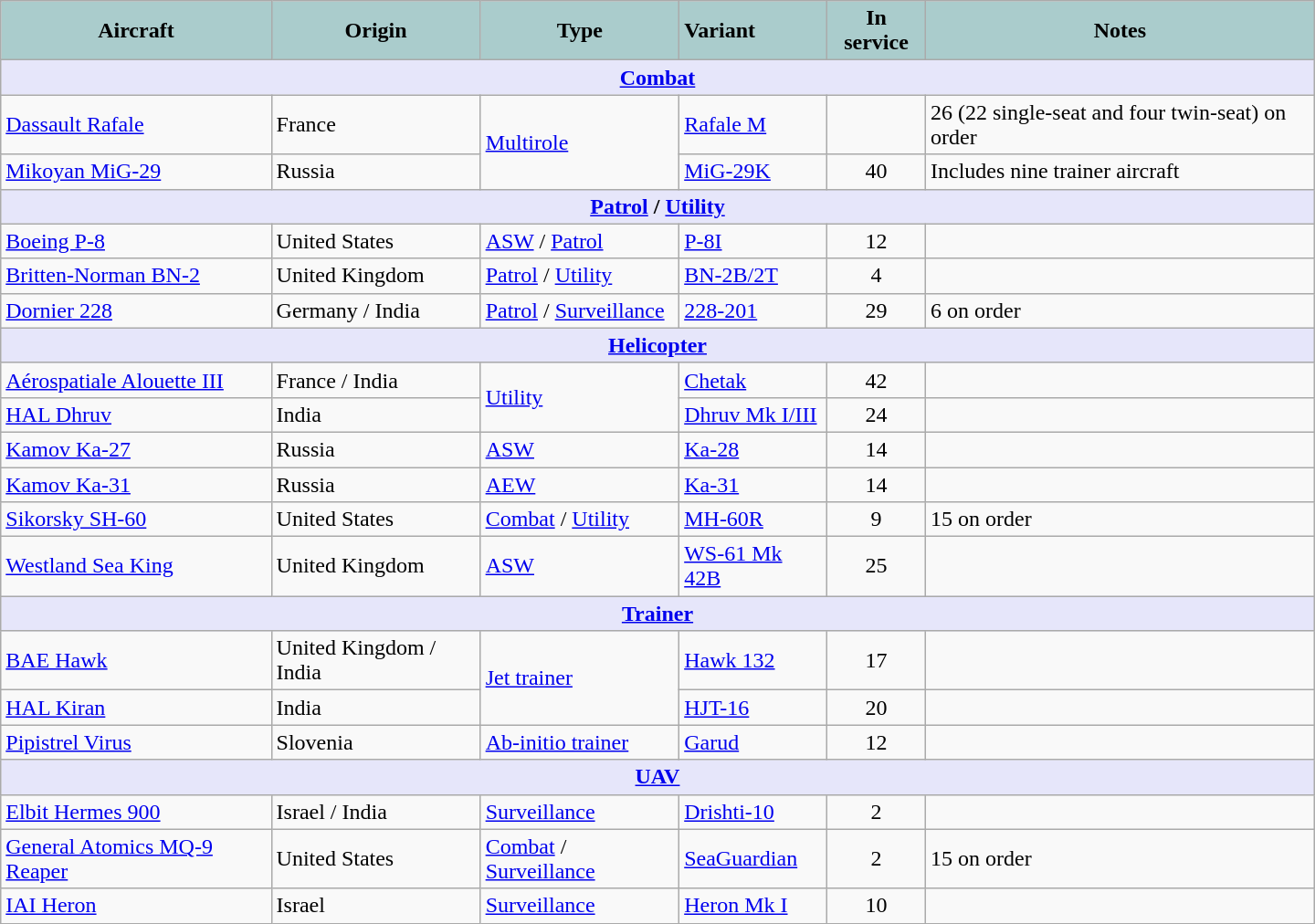<table class="wikitable sortable" style="width:60em;">
<tr>
<th style="text-align:center; background:#acc;">Aircraft</th>
<th style="text-align: center; background:#acc;">Origin</th>
<th style="text-align:l center; background:#acc;">Type</th>
<th style="text-align:left; background:#acc;">Variant</th>
<th style="text-align:center; background:#acc;">In service</th>
<th style="text-align: center; background:#acc;">Notes</th>
</tr>
<tr>
<th colspan="6" style="align: center; background: lavender;"><a href='#'>Combat</a></th>
</tr>
<tr>
<td><a href='#'>Dassault Rafale</a></td>
<td>France</td>
<td rowspan="2"><a href='#'>Multirole</a></td>
<td><a href='#'>Rafale M</a></td>
<td align="center"></td>
<td>26 (22 single-seat and four twin-seat) on order</td>
</tr>
<tr>
<td><a href='#'>Mikoyan MiG-29</a></td>
<td>Russia</td>
<td><a href='#'>MiG-29K</a></td>
<td align="center">40</td>
<td>Includes nine trainer aircraft</td>
</tr>
<tr>
<th colspan="6" style="align: center; background: lavender;"><a href='#'>Patrol</a> / <a href='#'>Utility</a></th>
</tr>
<tr>
<td><a href='#'>Boeing P-8</a></td>
<td>United States</td>
<td><a href='#'>ASW</a> / <a href='#'>Patrol</a></td>
<td><a href='#'>P-8I</a></td>
<td align="center">12</td>
<td></td>
</tr>
<tr>
<td><a href='#'>Britten-Norman BN-2</a></td>
<td>United Kingdom</td>
<td><a href='#'>Patrol</a> / <a href='#'>Utility</a></td>
<td><a href='#'>BN-2B/2T</a></td>
<td align="center">4</td>
<td></td>
</tr>
<tr>
<td><a href='#'>Dornier 228</a></td>
<td>Germany / India</td>
<td><a href='#'>Patrol</a> / <a href='#'>Surveillance</a></td>
<td><a href='#'>228-201</a></td>
<td align="center">29</td>
<td>6 on order</td>
</tr>
<tr>
<th colspan="6" style="align: center; background: lavender;"><a href='#'>Helicopter</a></th>
</tr>
<tr>
<td><a href='#'>Aérospatiale Alouette III</a></td>
<td>France / India</td>
<td rowspan="2"><a href='#'>Utility</a></td>
<td><a href='#'>Chetak</a></td>
<td align="center">42</td>
<td></td>
</tr>
<tr>
<td><a href='#'>HAL Dhruv</a></td>
<td>India</td>
<td><a href='#'>Dhruv Mk I/III</a></td>
<td align="center">24</td>
<td></td>
</tr>
<tr>
<td><a href='#'>Kamov Ka-27</a></td>
<td>Russia</td>
<td><a href='#'>ASW</a></td>
<td><a href='#'>Ka-28</a></td>
<td align="center">14</td>
<td></td>
</tr>
<tr>
<td><a href='#'>Kamov Ka-31</a></td>
<td>Russia</td>
<td><a href='#'>AEW</a></td>
<td><a href='#'>Ka-31</a></td>
<td align="center">14</td>
<td></td>
</tr>
<tr>
<td><a href='#'>Sikorsky SH-60</a></td>
<td>United States</td>
<td><a href='#'>Combat</a> / <a href='#'>Utility</a></td>
<td><a href='#'>MH-60R</a></td>
<td align="center">9</td>
<td>15 on order</td>
</tr>
<tr>
<td><a href='#'>Westland Sea King</a></td>
<td>United Kingdom</td>
<td><a href='#'>ASW</a></td>
<td><a href='#'>WS-61 Mk 42B</a></td>
<td align="center">25</td>
<td></td>
</tr>
<tr>
<th colspan="6" style="align: center; background: lavender;"><a href='#'>Trainer</a></th>
</tr>
<tr>
<td><a href='#'>BAE Hawk</a></td>
<td>United Kingdom / India</td>
<td rowspan="2"><a href='#'>Jet trainer</a></td>
<td><a href='#'>Hawk 132</a></td>
<td align="center">17</td>
<td></td>
</tr>
<tr>
<td><a href='#'>HAL Kiran</a></td>
<td>India</td>
<td><a href='#'>HJT-16</a></td>
<td align="center">20</td>
<td></td>
</tr>
<tr>
<td><a href='#'>Pipistrel Virus</a></td>
<td>Slovenia</td>
<td><a href='#'>Ab-initio trainer</a></td>
<td><a href='#'>Garud</a></td>
<td align="center">12</td>
<td></td>
</tr>
<tr>
<th colspan="6" style="align: center; background: lavender;"><a href='#'>UAV</a></th>
</tr>
<tr>
<td><a href='#'>Elbit Hermes 900</a></td>
<td>Israel / India</td>
<td><a href='#'>Surveillance</a></td>
<td><a href='#'>Drishti-10</a></td>
<td align="center">2</td>
<td></td>
</tr>
<tr>
<td><a href='#'>General Atomics MQ-9 Reaper</a></td>
<td>United States</td>
<td><a href='#'>Combat</a> / <a href='#'>Surveillance</a></td>
<td><a href='#'>SeaGuardian</a></td>
<td align="center">2</td>
<td>15 on order</td>
</tr>
<tr>
<td><a href='#'>IAI Heron</a></td>
<td>Israel</td>
<td><a href='#'>Surveillance</a></td>
<td><a href='#'>Heron Mk I</a></td>
<td align="center">10</td>
<td></td>
</tr>
</table>
